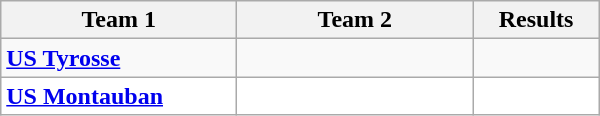<table class="wikitable" width=400>
<tr>
<th>Team 1</th>
<th>Team 2</th>
<th>Results</th>
</tr>
<tr>
<td width=150><strong><a href='#'>US Tyrosse</a></strong></td>
<td width=150></td>
<td align="center"></td>
</tr>
<tr bgcolor="white">
<td><strong> <a href='#'>US Montauban</a></strong></td>
<td></td>
<td align="center"></td>
</tr>
</table>
